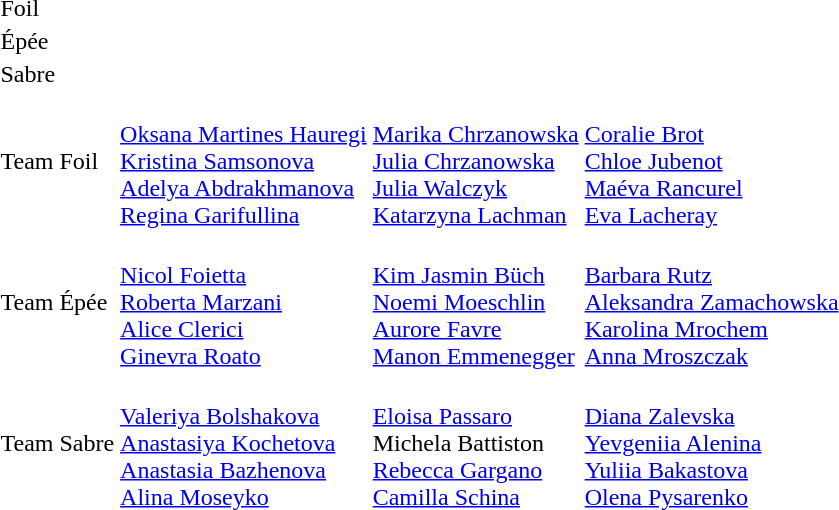<table>
<tr>
<td rowspan=2>Foil</td>
<td rowspan=2></td>
<td rowspan=2></td>
<td></td>
</tr>
<tr>
<td></td>
</tr>
<tr>
<td rowspan=2>Épée</td>
<td rowspan=2></td>
<td rowspan=2></td>
<td></td>
</tr>
<tr>
<td></td>
</tr>
<tr>
<td rowspan=2>Sabre</td>
<td rowspan=2></td>
<td rowspan=2></td>
<td></td>
</tr>
<tr>
<td></td>
</tr>
<tr>
<td>Team Foil</td>
<td><br><a href='#'>Oksana Martines Hauregi</a><br><a href='#'>Kristina Samsonova</a><br><a href='#'>Adelya Abdrakhmanova</a><br><a href='#'>Regina Garifullina</a></td>
<td><br><a href='#'>Marika Chrzanowska</a><br><a href='#'>Julia Chrzanowska</a><br><a href='#'>Julia Walczyk</a><br><a href='#'>Katarzyna Lachman</a></td>
<td><br><a href='#'>Coralie Brot</a><br><a href='#'>Chloe Jubenot</a><br><a href='#'>Maéva Rancurel</a><br><a href='#'>Eva Lacheray</a></td>
</tr>
<tr>
<td>Team Épée</td>
<td><br><a href='#'>Nicol Foietta</a><br><a href='#'>Roberta Marzani</a><br><a href='#'>Alice Clerici</a><br><a href='#'>Ginevra Roato</a></td>
<td><br><a href='#'>Kim Jasmin Büch</a><br><a href='#'>Noemi Moeschlin</a><br><a href='#'>Aurore Favre</a><br><a href='#'>Manon Emmenegger</a></td>
<td><br><a href='#'>Barbara Rutz</a><br><a href='#'>Aleksandra Zamachowska</a><br><a href='#'>Karolina Mrochem</a><br><a href='#'>Anna Mroszczak</a></td>
</tr>
<tr>
<td>Team Sabre</td>
<td><br><a href='#'>Valeriya Bolshakova</a><br><a href='#'>Anastasiya Kochetova</a><br><a href='#'>Anastasia Bazhenova</a><br><a href='#'>Alina Moseyko</a></td>
<td><br><a href='#'>Eloisa Passaro</a><br>Michela Battiston<br><a href='#'>Rebecca Gargano</a><br><a href='#'>Camilla Schina</a></td>
<td><br><a href='#'>Diana Zalevska</a><br><a href='#'>Yevgeniia Alenina</a><br><a href='#'>Yuliia Bakastova</a><br><a href='#'>Olena Pysarenko</a></td>
</tr>
</table>
